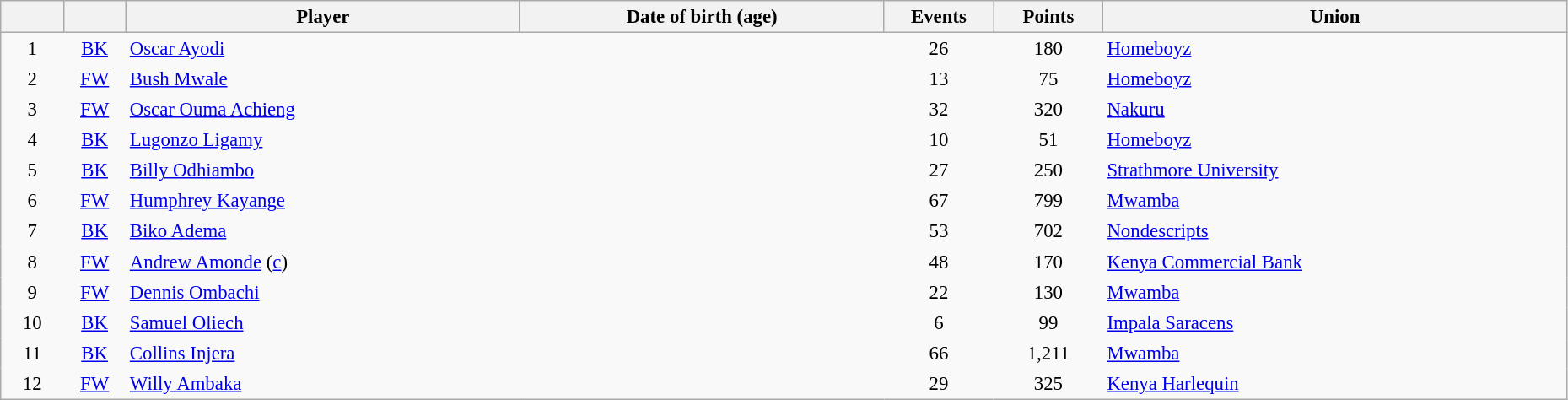<table class="sortable wikitable" style="font-size:95%; width: 98%">
<tr>
<th scope="col" style="width:4%"></th>
<th scope="col" style="width:4%"></th>
<th scope="col">Player</th>
<th scope="col">Date of birth (age)</th>
<th scope="col" style="width:7%">Events</th>
<th scope="col" style="width:7%">Points</th>
<th scope="col">Union</th>
</tr>
<tr>
<td style="text-align:center; border:0">1</td>
<td style="text-align:center; border:0"><a href='#'>BK</a></td>
<td style="text-align:left; border:0"><a href='#'>Oscar Ayodi</a></td>
<td style="text-align:left; border:0"></td>
<td style="text-align:center; border:0">26</td>
<td style="text-align:center; border:0">180</td>
<td style="text-align:left; border:0"> <a href='#'>Homeboyz</a></td>
</tr>
<tr>
<td style="text-align:center; border:0">2</td>
<td style="text-align:center; border:0"><a href='#'>FW</a></td>
<td style="text-align:left; border:0"><a href='#'>Bush Mwale</a></td>
<td style="text-align:left; border:0"></td>
<td style="text-align:center; border:0">13</td>
<td style="text-align:center; border:0">75</td>
<td style="text-align:left; border:0"> <a href='#'>Homeboyz</a></td>
</tr>
<tr>
<td style="text-align:center; border:0">3</td>
<td style="text-align:center; border:0"><a href='#'>FW</a></td>
<td style="text-align:left; border:0"><a href='#'>Oscar Ouma Achieng</a></td>
<td style="text-align:left; border:0"></td>
<td style="text-align:center; border:0">32</td>
<td style="text-align:center; border:0">320</td>
<td style="text-align:left; border:0"> <a href='#'>Nakuru</a></td>
</tr>
<tr>
<td style="text-align:center; border:0">4</td>
<td style="text-align:center; border:0"><a href='#'>BK</a></td>
<td style="text-align:left; border:0"><a href='#'>Lugonzo Ligamy</a></td>
<td style="text-align:left; border:0"></td>
<td style="text-align:center; border:0">10</td>
<td style="text-align:center; border:0">51</td>
<td style="text-align:left; border:0"> <a href='#'>Homeboyz</a></td>
</tr>
<tr>
<td style="text-align:center; border:0">5</td>
<td style="text-align:center; border:0"><a href='#'>BK</a></td>
<td style="text-align:left; border:0"><a href='#'>Billy Odhiambo</a></td>
<td style="text-align:left; border:0"></td>
<td style="text-align:center; border:0">27</td>
<td style="text-align:center; border:0">250</td>
<td style="text-align:left; border:0"> <a href='#'>Strathmore University</a></td>
</tr>
<tr>
<td style="text-align:center; border:0">6</td>
<td style="text-align:center; border:0"><a href='#'>FW</a></td>
<td style="text-align:left; border:0"><a href='#'>Humphrey Kayange</a></td>
<td style="text-align:left; border:0"></td>
<td style="text-align:center; border:0">67</td>
<td style="text-align:center; border:0">799</td>
<td style="text-align:left; border:0"> <a href='#'>Mwamba</a></td>
</tr>
<tr>
<td style="text-align:center; border:0">7</td>
<td style="text-align:center; border:0"><a href='#'>BK</a></td>
<td style="text-align:left; border:0"><a href='#'>Biko Adema</a></td>
<td style="text-align:left; border:0"></td>
<td style="text-align:center; border:0">53</td>
<td style="text-align:center; border:0">702</td>
<td style="text-align:left; border:0"> <a href='#'>Nondescripts</a></td>
</tr>
<tr>
<td style="text-align:center; border:0">8</td>
<td style="text-align:center; border:0"><a href='#'>FW</a></td>
<td style="text-align:left; border:0"><a href='#'>Andrew Amonde</a> (<a href='#'>c</a>)</td>
<td style="text-align:left; border:0"></td>
<td style="text-align:center; border:0">48</td>
<td style="text-align:center; border:0">170</td>
<td style="text-align:left; border:0"> <a href='#'>Kenya Commercial Bank</a></td>
</tr>
<tr>
<td style="text-align:center; border:0">9</td>
<td style="text-align:center; border:0"><a href='#'>FW</a></td>
<td style="text-align:left; border:0"><a href='#'>Dennis Ombachi</a></td>
<td style="text-align:left; border:0"></td>
<td style="text-align:center; border:0">22</td>
<td style="text-align:center; border:0">130</td>
<td style="text-align:left; border:0"> <a href='#'>Mwamba</a></td>
</tr>
<tr>
<td style="text-align:center; border:0">10</td>
<td style="text-align:center; border:0"><a href='#'>BK</a></td>
<td style="text-align:left; border:0"><a href='#'>Samuel Oliech</a></td>
<td style="text-align:left; border:0"></td>
<td style="text-align:center; border:0">6</td>
<td style="text-align:center; border:0">99</td>
<td style="text-align:left; border:0"> <a href='#'>Impala Saracens</a></td>
</tr>
<tr>
<td style="text-align:center; border:0">11</td>
<td style="text-align:center; border:0"><a href='#'>BK</a></td>
<td style="text-align:left; border:0"><a href='#'>Collins Injera</a></td>
<td style="text-align:left; border:0"></td>
<td style="text-align:center; border:0">66</td>
<td style="text-align:center; border:0">1,211</td>
<td style="text-align:left; border:0"> <a href='#'>Mwamba</a></td>
</tr>
<tr>
<td style="text-align:center; border:0">12</td>
<td style="text-align:center; border:0"><a href='#'>FW</a></td>
<td style="text-align:left; border:0"><a href='#'>Willy Ambaka</a></td>
<td style="text-align:left; border:0"></td>
<td style="text-align:center; border:0">29</td>
<td style="text-align:center; border:0">325</td>
<td style="text-align:left; border:0"> <a href='#'>Kenya Harlequin</a></td>
</tr>
</table>
